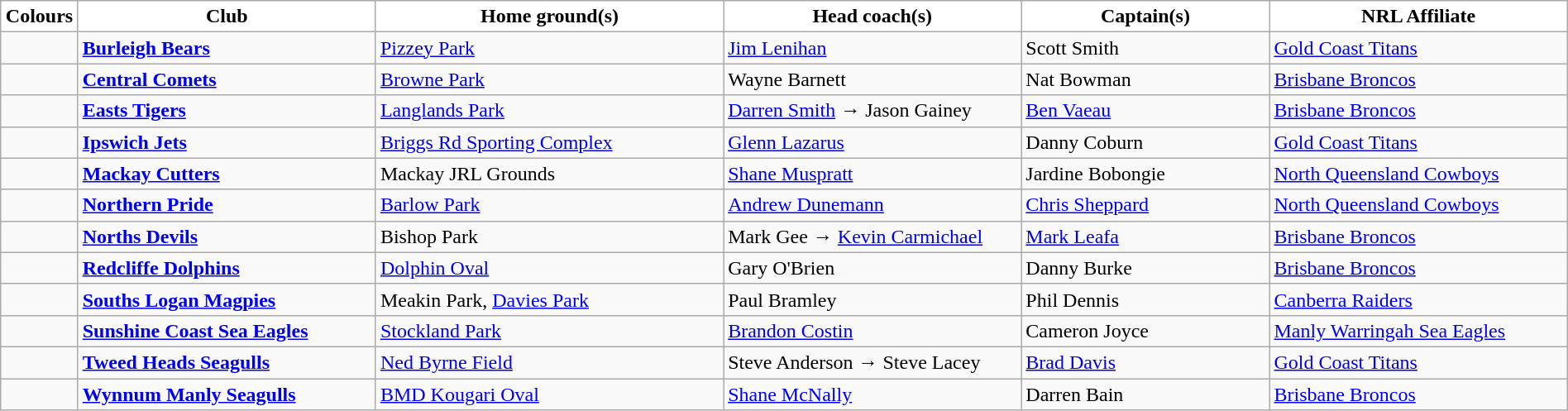<table class="wikitable" style="width:100%; text-align:left">
<tr>
<th style="background:white; width:1%">Colours</th>
<th style="background:white; width:18%">Club</th>
<th style="background:white; width:21%">Home ground(s)</th>
<th style="background:white; width:18%">Head coach(s)</th>
<th style="background:white; width:15%">Captain(s)</th>
<th style="background:white; width:18%">NRL Affiliate</th>
</tr>
<tr>
<td></td>
<td><strong><a href='#'>Burleigh Bears</a></strong></td>
<td><a href='#'>Pizzey Park</a></td>
<td><a href='#'>Jim Lenihan</a></td>
<td>Scott Smith</td>
<td> <a href='#'>Gold Coast Titans</a></td>
</tr>
<tr>
<td></td>
<td><strong><a href='#'>Central Comets</a></strong></td>
<td><a href='#'>Browne Park</a></td>
<td>Wayne Barnett</td>
<td>Nat Bowman</td>
<td> <a href='#'>Brisbane Broncos</a></td>
</tr>
<tr>
<td></td>
<td><strong><a href='#'>Easts Tigers</a></strong></td>
<td><a href='#'>Langlands Park</a></td>
<td><a href='#'>Darren Smith</a> → Jason Gainey</td>
<td><a href='#'>Ben Vaeau</a></td>
<td> <a href='#'>Brisbane Broncos</a></td>
</tr>
<tr>
<td></td>
<td><strong><a href='#'>Ipswich Jets</a></strong></td>
<td><a href='#'>Briggs Rd Sporting Complex</a></td>
<td><a href='#'>Glenn Lazarus</a></td>
<td>Danny Coburn</td>
<td> <a href='#'>Gold Coast Titans</a></td>
</tr>
<tr>
<td></td>
<td><strong><a href='#'>Mackay Cutters</a></strong></td>
<td>Mackay JRL Grounds</td>
<td><a href='#'>Shane Muspratt</a></td>
<td>Jardine Bobongie</td>
<td> <a href='#'>North Queensland Cowboys</a></td>
</tr>
<tr>
<td></td>
<td><strong><a href='#'>Northern Pride</a></strong></td>
<td><a href='#'>Barlow Park</a></td>
<td><a href='#'>Andrew Dunemann</a></td>
<td><a href='#'>Chris Sheppard</a></td>
<td> <a href='#'>North Queensland Cowboys</a></td>
</tr>
<tr>
<td></td>
<td><strong><a href='#'>Norths Devils</a></strong></td>
<td>Bishop Park</td>
<td>Mark Gee → <a href='#'>Kevin Carmichael</a></td>
<td><a href='#'>Mark Leafa</a></td>
<td> <a href='#'>Brisbane Broncos</a></td>
</tr>
<tr>
<td></td>
<td><strong><a href='#'>Redcliffe Dolphins</a></strong></td>
<td><a href='#'>Dolphin Oval</a></td>
<td>Gary O'Brien</td>
<td>Danny Burke</td>
<td> <a href='#'>Brisbane Broncos</a></td>
</tr>
<tr>
<td></td>
<td><strong><a href='#'>Souths Logan Magpies</a></strong></td>
<td>Meakin Park, <a href='#'>Davies Park</a></td>
<td>Paul Bramley</td>
<td>Phil Dennis</td>
<td> <a href='#'>Canberra Raiders</a></td>
</tr>
<tr>
<td></td>
<td><strong><a href='#'>Sunshine Coast Sea Eagles</a></strong></td>
<td><a href='#'>Stockland Park</a></td>
<td><a href='#'>Brandon Costin</a></td>
<td>Cameron Joyce</td>
<td> <a href='#'>Manly Warringah Sea Eagles</a></td>
</tr>
<tr>
<td></td>
<td><strong><a href='#'>Tweed Heads Seagulls</a></strong></td>
<td><a href='#'>Ned Byrne Field</a></td>
<td>Steve Anderson → Steve Lacey</td>
<td><a href='#'>Brad Davis</a></td>
<td> <a href='#'>Gold Coast Titans</a></td>
</tr>
<tr>
<td></td>
<td><strong><a href='#'>Wynnum Manly Seagulls</a></strong></td>
<td><a href='#'>BMD Kougari Oval</a></td>
<td><a href='#'>Shane McNally</a></td>
<td>Darren Bain</td>
<td> <a href='#'>Brisbane Broncos</a></td>
</tr>
</table>
